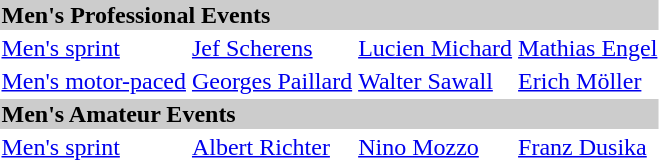<table>
<tr bgcolor="#cccccc">
<td colspan=7><strong>Men's Professional Events</strong></td>
</tr>
<tr>
<td><a href='#'>Men's sprint</a> <br></td>
<td><a href='#'>Jef Scherens</a><br></td>
<td><a href='#'>Lucien Michard</a><br></td>
<td><a href='#'>Mathias Engel</a><br></td>
</tr>
<tr>
<td><a href='#'>Men's motor-paced</a><br></td>
<td><a href='#'>Georges Paillard</a><br></td>
<td><a href='#'>Walter Sawall</a><br></td>
<td><a href='#'>Erich Möller</a><br></td>
</tr>
<tr bgcolor="#cccccc">
<td colspan=7><strong>Men's Amateur Events</strong></td>
</tr>
<tr>
<td><a href='#'>Men's sprint</a> <br></td>
<td><a href='#'>Albert Richter</a><br></td>
<td><a href='#'>Nino Mozzo</a> <br></td>
<td><a href='#'>Franz Dusika</a><br></td>
</tr>
</table>
